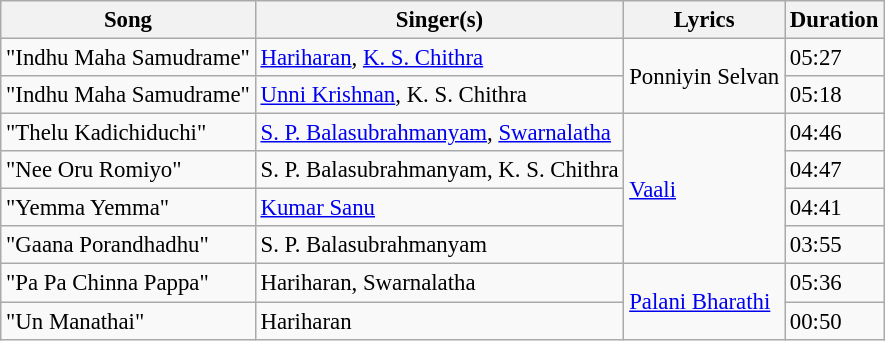<table class="wikitable" style="font-size:95%;">
<tr>
<th>Song</th>
<th>Singer(s)</th>
<th>Lyrics</th>
<th>Duration</th>
</tr>
<tr>
<td>"Indhu Maha Samudrame"</td>
<td><a href='#'>Hariharan</a>, <a href='#'>K. S. Chithra</a></td>
<td rowspan=2>Ponniyin Selvan</td>
<td>05:27</td>
</tr>
<tr>
<td>"Indhu Maha Samudrame"</td>
<td><a href='#'>Unni Krishnan</a>, K. S. Chithra</td>
<td>05:18</td>
</tr>
<tr>
<td>"Thelu Kadichiduchi"</td>
<td><a href='#'>S. P. Balasubrahmanyam</a>, <a href='#'>Swarnalatha</a></td>
<td rowspan=4><a href='#'>Vaali</a></td>
<td>04:46</td>
</tr>
<tr>
<td>"Nee Oru Romiyo"</td>
<td>S. P. Balasubrahmanyam, K. S. Chithra</td>
<td>04:47</td>
</tr>
<tr>
<td>"Yemma Yemma"</td>
<td><a href='#'>Kumar Sanu</a></td>
<td>04:41</td>
</tr>
<tr>
<td>"Gaana Porandhadhu"</td>
<td>S. P. Balasubrahmanyam</td>
<td>03:55</td>
</tr>
<tr>
<td>"Pa Pa Chinna Pappa"</td>
<td>Hariharan, Swarnalatha</td>
<td rowspan=2><a href='#'>Palani Bharathi</a></td>
<td>05:36</td>
</tr>
<tr>
<td>"Un Manathai"</td>
<td>Hariharan</td>
<td>00:50</td>
</tr>
</table>
